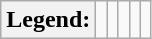<table class="wikitable">
<tr>
<th>Legend:</th>
<td></td>
<td></td>
<td></td>
<td></td>
<td></td>
</tr>
</table>
